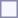<table style="border:1px solid #8888aa; background-color:#f7f8ff; padding:5px; font-size:95%; margin: 0px 12px 12px 0px;">
<tr style="background:#ccc;">
</tr>
</table>
